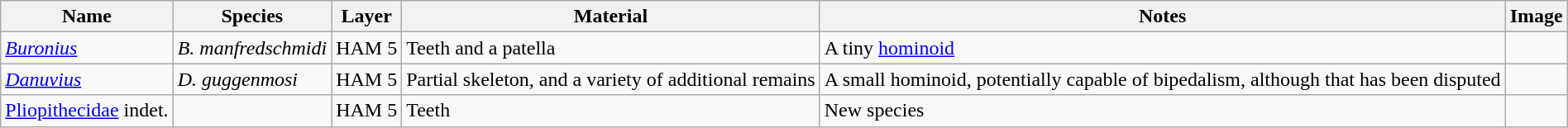<table class="wikitable" width="100%" align="center">
<tr>
<th>Name</th>
<th>Species</th>
<th>Layer</th>
<th>Material</th>
<th>Notes</th>
<th>Image</th>
</tr>
<tr>
<td><em><a href='#'>Buronius</a></em></td>
<td><em>B. manfredschmidi</em></td>
<td>HAM 5</td>
<td>Teeth and a patella</td>
<td>A tiny <a href='#'>hominoid</a></td>
<td></td>
</tr>
<tr>
<td><em><a href='#'>Danuvius</a></em></td>
<td><em>D. guggenmosi</em></td>
<td>HAM 5</td>
<td>Partial skeleton, and a variety of additional remains</td>
<td>A small hominoid, potentially capable of bipedalism, although that has been disputed</td>
<td></td>
</tr>
<tr>
<td><a href='#'>Pliopithecidae</a> indet.</td>
<td></td>
<td>HAM 5</td>
<td>Teeth</td>
<td>New species</td>
<td></td>
</tr>
</table>
